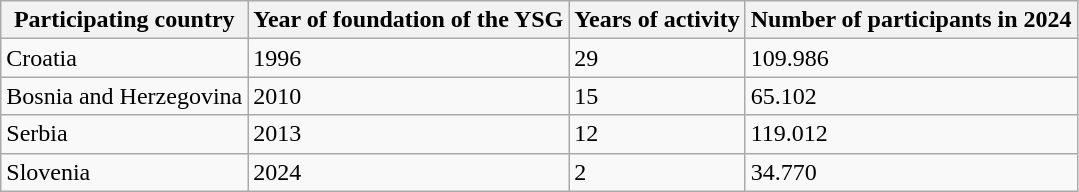<table class="wikitable">
<tr>
<th>Participating country</th>
<th>Year of foundation of the YSG</th>
<th>Years of activity</th>
<th>Number of participants in 2024</th>
</tr>
<tr>
<td>Croatia</td>
<td>1996</td>
<td>29</td>
<td>109.986</td>
</tr>
<tr>
<td>Bosnia and Herzegovina</td>
<td>2010</td>
<td>15</td>
<td>65.102</td>
</tr>
<tr>
<td>Serbia</td>
<td>2013</td>
<td>12</td>
<td>119.012</td>
</tr>
<tr>
<td>Slovenia</td>
<td>2024</td>
<td>2</td>
<td>34.770</td>
</tr>
</table>
